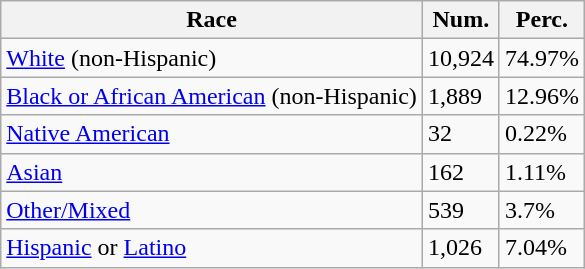<table class="wikitable">
<tr>
<th>Race</th>
<th>Num.</th>
<th>Perc.</th>
</tr>
<tr>
<td><a href='#'>White</a> (non-Hispanic)</td>
<td>10,924</td>
<td>74.97%</td>
</tr>
<tr>
<td><a href='#'>Black or African American</a> (non-Hispanic)</td>
<td>1,889</td>
<td>12.96%</td>
</tr>
<tr>
<td><a href='#'>Native American</a></td>
<td>32</td>
<td>0.22%</td>
</tr>
<tr>
<td><a href='#'>Asian</a></td>
<td>162</td>
<td>1.11%</td>
</tr>
<tr>
<td><a href='#'>Other/Mixed</a></td>
<td>539</td>
<td>3.7%</td>
</tr>
<tr>
<td><a href='#'>Hispanic</a> or <a href='#'>Latino</a></td>
<td>1,026</td>
<td>7.04%</td>
</tr>
</table>
